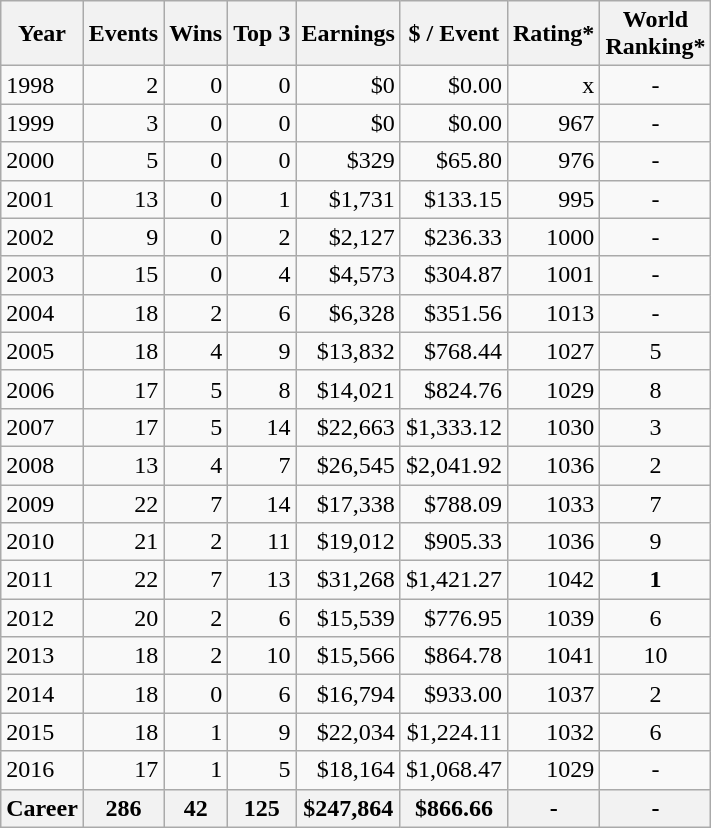<table class="wikitable sortable">
<tr>
<th>Year</th>
<th>Events</th>
<th>Wins</th>
<th>Top 3</th>
<th>Earnings</th>
<th>$ / Event</th>
<th>Rating*</th>
<th>World<br>Ranking*</th>
</tr>
<tr>
<td>1998</td>
<td align="right">2</td>
<td align="right">0</td>
<td align="right">0</td>
<td align="right">$0</td>
<td align="right">$0.00</td>
<td align="right">x</td>
<td align=center>-</td>
</tr>
<tr>
<td>1999</td>
<td align="right">3</td>
<td align="right">0</td>
<td align="right">0</td>
<td align="right">$0</td>
<td align="right">$0.00</td>
<td align="right">967</td>
<td align=center>-</td>
</tr>
<tr>
<td>2000</td>
<td align="right">5</td>
<td align="right">0</td>
<td align="right">0</td>
<td align="right">$329</td>
<td align="right">$65.80</td>
<td align="right">976</td>
<td align=center>-</td>
</tr>
<tr>
<td>2001</td>
<td align="right">13</td>
<td align="right">0</td>
<td align="right">1</td>
<td align="right">$1,731</td>
<td align="right">$133.15</td>
<td align="right">995</td>
<td align=center>-</td>
</tr>
<tr>
<td>2002</td>
<td align="right">9</td>
<td align="right">0</td>
<td align="right">2</td>
<td align="right">$2,127</td>
<td align="right">$236.33</td>
<td align="right">1000</td>
<td align=center>-</td>
</tr>
<tr>
<td>2003</td>
<td align="right">15</td>
<td align="right">0</td>
<td align="right">4</td>
<td align="right">$4,573</td>
<td align="right">$304.87</td>
<td align="right">1001</td>
<td align=center>-</td>
</tr>
<tr>
<td>2004</td>
<td align="right">18</td>
<td align="right">2</td>
<td align="right">6</td>
<td align="right">$6,328</td>
<td align="right">$351.56</td>
<td align="right">1013</td>
<td align=center>-</td>
</tr>
<tr>
<td>2005</td>
<td align="right">18</td>
<td align="right">4</td>
<td align="right">9</td>
<td align="right">$13,832</td>
<td align="right">$768.44</td>
<td align="right">1027</td>
<td align=center>5</td>
</tr>
<tr>
<td>2006</td>
<td align="right">17</td>
<td align="right">5</td>
<td align="right">8</td>
<td align="right">$14,021</td>
<td align="right">$824.76</td>
<td align="right">1029</td>
<td align=center>8</td>
</tr>
<tr>
<td>2007</td>
<td align="right">17</td>
<td align="right">5</td>
<td align="right">14</td>
<td align="right">$22,663</td>
<td align="right">$1,333.12</td>
<td align="right">1030</td>
<td align=center>3</td>
</tr>
<tr>
<td>2008</td>
<td align="right">13</td>
<td align="right">4</td>
<td align="right">7</td>
<td align="right">$26,545</td>
<td align="right">$2,041.92</td>
<td align="right">1036</td>
<td align=center>2</td>
</tr>
<tr>
<td>2009</td>
<td align="right">22</td>
<td align="right">7</td>
<td align="right">14</td>
<td align="right">$17,338</td>
<td align="right">$788.09</td>
<td align="right">1033</td>
<td align=center>7</td>
</tr>
<tr>
<td>2010</td>
<td align="right">21</td>
<td align="right">2</td>
<td align="right">11</td>
<td align="right">$19,012</td>
<td align="right">$905.33</td>
<td align="right">1036</td>
<td align=center>9</td>
</tr>
<tr>
<td>2011</td>
<td align="right">22</td>
<td align="right">7</td>
<td align="right">13</td>
<td align="right">$31,268</td>
<td align="right">$1,421.27</td>
<td align="right">1042</td>
<td align=center><strong>1</strong></td>
</tr>
<tr>
<td>2012</td>
<td align="right">20</td>
<td align="right">2</td>
<td align="right">6</td>
<td align="right">$15,539</td>
<td align="right">$776.95</td>
<td align="right">1039</td>
<td align=center>6</td>
</tr>
<tr>
<td>2013</td>
<td align="right">18</td>
<td align="right">2</td>
<td align="right">10</td>
<td align="right">$15,566</td>
<td align="right">$864.78</td>
<td align="right">1041</td>
<td align=center>10</td>
</tr>
<tr>
<td>2014</td>
<td align="right">18</td>
<td align="right">0</td>
<td align="right">6</td>
<td align="right">$16,794</td>
<td align="right">$933.00</td>
<td align="right">1037</td>
<td align=center>2</td>
</tr>
<tr>
<td>2015</td>
<td align="right">18</td>
<td align="right">1</td>
<td align="right">9</td>
<td align="right">$22,034</td>
<td align="right">$1,224.11</td>
<td align="right">1032</td>
<td align=center>6</td>
</tr>
<tr>
<td>2016</td>
<td align="right">17</td>
<td align="right">1</td>
<td align="right">5</td>
<td align="right">$18,164</td>
<td align="right">$1,068.47</td>
<td align="right">1029</td>
<td align=center>-</td>
</tr>
<tr class="sortbottom">
<th>Career</th>
<th align="right">286</th>
<th align="right">42</th>
<th align="right">125</th>
<th align="right">$247,864</th>
<th align="right">$866.66</th>
<th align="right">-</th>
<th align=center>-</th>
</tr>
</table>
